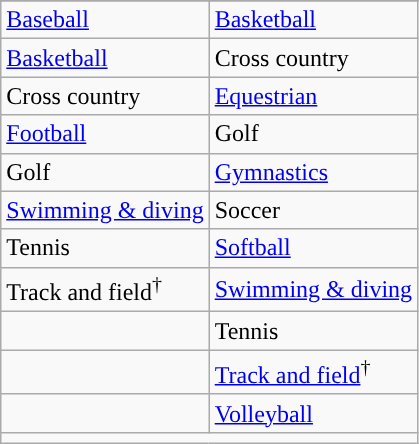<table class="wikitable" style=" ">
<tr>
</tr>
<tr>
<td><a href='#'>Baseball</a></td>
<td><a href='#'>Basketball</a></td>
</tr>
<tr>
<td><a href='#'>Basketball</a></td>
<td>Cross country</td>
</tr>
<tr>
<td>Cross country</td>
<td><a href='#'>Equestrian</a></td>
</tr>
<tr>
<td><a href='#'>Football</a></td>
<td>Golf</td>
</tr>
<tr>
<td>Golf</td>
<td><a href='#'>Gymnastics</a></td>
</tr>
<tr>
<td><a href='#'>Swimming & diving</a></td>
<td>Soccer</td>
</tr>
<tr>
<td>Tennis</td>
<td><a href='#'>Softball</a></td>
</tr>
<tr>
<td>Track and field<sup>†</sup></td>
<td><a href='#'>Swimming & diving</a></td>
</tr>
<tr>
<td></td>
<td>Tennis</td>
</tr>
<tr>
<td></td>
<td><a href='#'>Track and field</a><sup>†</sup></td>
</tr>
<tr>
<td></td>
<td><a href='#'>Volleyball</a></td>
</tr>
<tr>
<td colspan="2"></td>
</tr>
</table>
